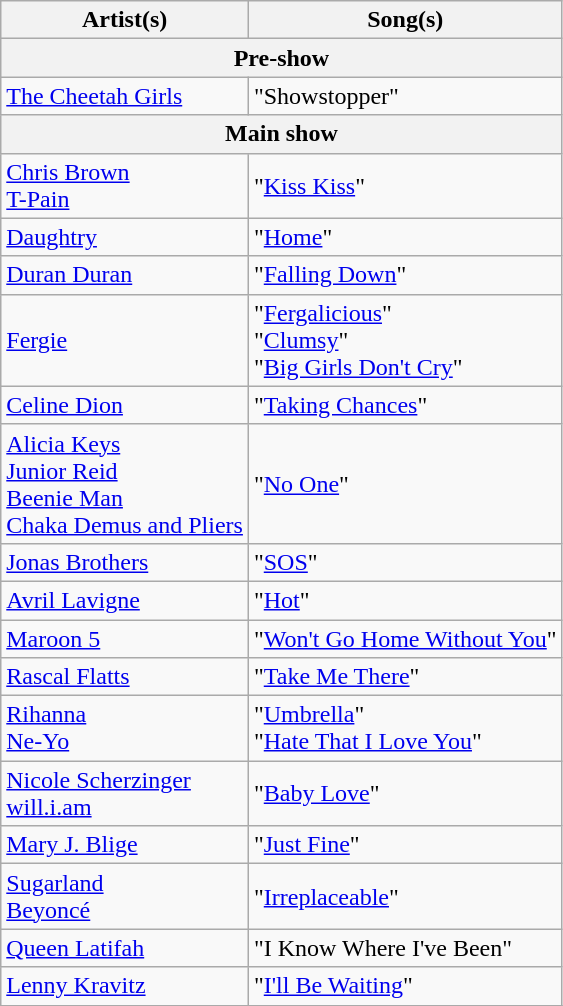<table class="wikitable">
<tr>
<th>Artist(s)</th>
<th>Song(s)</th>
</tr>
<tr>
<th colspan="2">Pre-show</th>
</tr>
<tr>
<td><a href='#'>The Cheetah Girls</a></td>
<td>"Showstopper"</td>
</tr>
<tr>
<th colspan="2">Main show</th>
</tr>
<tr>
<td><a href='#'>Chris Brown</a><br><a href='#'>T-Pain</a></td>
<td>"<a href='#'>Kiss Kiss</a>"</td>
</tr>
<tr>
<td><a href='#'>Daughtry</a></td>
<td>"<a href='#'>Home</a>"</td>
</tr>
<tr>
<td><a href='#'>Duran Duran</a></td>
<td>"<a href='#'>Falling Down</a>"</td>
</tr>
<tr>
<td><a href='#'>Fergie</a></td>
<td>"<a href='#'>Fergalicious</a>"<br>"<a href='#'>Clumsy</a>"<br>"<a href='#'>Big Girls Don't Cry</a>"</td>
</tr>
<tr>
<td><a href='#'>Celine Dion</a></td>
<td>"<a href='#'>Taking Chances</a>"</td>
</tr>
<tr>
<td><a href='#'>Alicia Keys</a><br><a href='#'>Junior Reid</a><br><a href='#'>Beenie Man</a><br><a href='#'>Chaka Demus and Pliers</a></td>
<td>"<a href='#'>No One</a>"</td>
</tr>
<tr>
<td><a href='#'>Jonas Brothers</a></td>
<td>"<a href='#'>SOS</a>"</td>
</tr>
<tr>
<td><a href='#'>Avril Lavigne</a></td>
<td>"<a href='#'>Hot</a>"</td>
</tr>
<tr>
<td><a href='#'>Maroon 5</a></td>
<td>"<a href='#'>Won't Go Home Without You</a>"</td>
</tr>
<tr>
<td><a href='#'>Rascal Flatts</a></td>
<td>"<a href='#'>Take Me There</a>"</td>
</tr>
<tr>
<td><a href='#'>Rihanna</a><br><a href='#'>Ne-Yo</a></td>
<td>"<a href='#'>Umbrella</a>"<br>"<a href='#'>Hate That I Love You</a>"</td>
</tr>
<tr>
<td><a href='#'>Nicole Scherzinger</a><br><a href='#'>will.i.am</a></td>
<td>"<a href='#'>Baby Love</a>"</td>
</tr>
<tr>
<td><a href='#'>Mary J. Blige</a></td>
<td>"<a href='#'>Just Fine</a>"</td>
</tr>
<tr>
<td><a href='#'>Sugarland</a><br><a href='#'>Beyoncé</a></td>
<td>"<a href='#'>Irreplaceable</a>"</td>
</tr>
<tr>
<td><a href='#'>Queen Latifah</a></td>
<td>"I Know Where I've Been"</td>
</tr>
<tr>
<td><a href='#'>Lenny Kravitz</a></td>
<td>"<a href='#'>I'll Be Waiting</a>"</td>
</tr>
<tr>
</tr>
</table>
